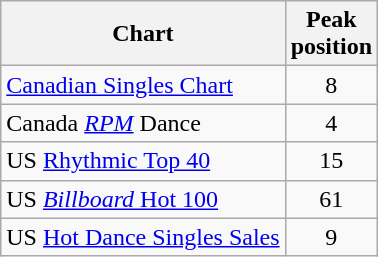<table class="wikitable sortable">
<tr>
<th>Chart</th>
<th>Peak<br>position</th>
</tr>
<tr>
<td><a href='#'>Canadian Singles Chart</a></td>
<td style="text-align:center;">8</td>
</tr>
<tr>
<td>Canada <em><a href='#'>RPM</a></em> Dance</td>
<td style="text-align:center;">4</td>
</tr>
<tr>
<td>US <a href='#'>Rhythmic Top 40</a></td>
<td style="text-align:center;">15</td>
</tr>
<tr>
<td>US <a href='#'><em>Billboard</em> Hot 100</a></td>
<td style="text-align:center;">61</td>
</tr>
<tr>
<td>US <a href='#'>Hot Dance Singles Sales</a></td>
<td style="text-align:center;">9</td>
</tr>
</table>
